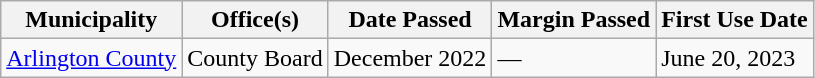<table class="wikitable">
<tr>
<th>Municipality</th>
<th>Office(s)</th>
<th>Date Passed</th>
<th>Margin Passed</th>
<th>First Use Date</th>
</tr>
<tr>
<td><a href='#'>Arlington County</a></td>
<td>County Board</td>
<td>December 2022</td>
<td>—</td>
<td>June 20, 2023</td>
</tr>
</table>
